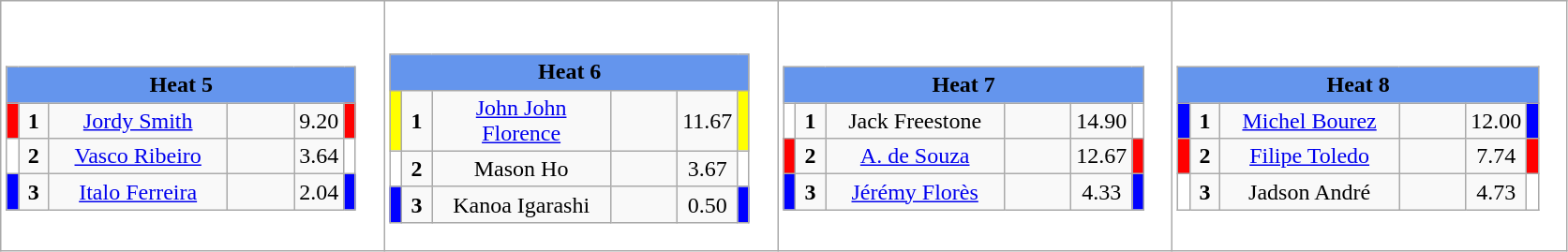<table class="wikitable" style="background:#fff;">
<tr>
<td><div><br><table class="wikitable">
<tr>
<td colspan="6"  style="text-align:center; background:#6495ed;"><strong>Heat 5</strong></td>
</tr>
<tr>
<td style="width:01px; background: #f00;"></td>
<td style="width:14px; text-align:center;"><strong>1</strong></td>
<td style="width:120px; text-align:center;"><a href='#'>Jordy Smith</a></td>
<td style="width:40px; text-align:center;"></td>
<td style="width:20px; text-align:center;">9.20</td>
<td style="width:01px; background: #f00;"></td>
</tr>
<tr>
<td style="width:01px; background: #fff;"></td>
<td style="width:14px; text-align:center;"><strong>2</strong></td>
<td style="width:120px; text-align:center;"><a href='#'>Vasco Ribeiro</a></td>
<td style="width:40px; text-align:center;"></td>
<td style="width:20px; text-align:center;">3.64</td>
<td style="width:01px; background: #fff;"></td>
</tr>
<tr>
<td style="width:01px; background: #00f;"></td>
<td style="width:14px; text-align:center;"><strong>3</strong></td>
<td style="width:120px; text-align:center;"><a href='#'>Italo Ferreira</a></td>
<td style="width:40px; text-align:center;"></td>
<td style="width:20px; text-align:center;">2.04</td>
<td style="width:01px; background: #00f;"></td>
</tr>
</table>
</div></td>
<td><div><br><table class="wikitable">
<tr>
<td colspan="6"  style="text-align:center; background:#6495ed;"><strong>Heat 6</strong></td>
</tr>
<tr>
<td style="width:01px; background: #ff0;"></td>
<td style="width:14px; text-align:center;"><strong>1</strong></td>
<td style="width:120px; text-align:center;"><a href='#'>John John Florence</a></td>
<td style="width:40px; text-align:center;"></td>
<td style="width:20px; text-align:center;">11.67</td>
<td style="width:01px; background: #ff0;"></td>
</tr>
<tr>
<td style="width:01px; background: #fff;"></td>
<td style="width:14px; text-align:center;"><strong>2</strong></td>
<td style="width:120px; text-align:center;">Mason Ho</td>
<td style="width:40px; text-align:center;"></td>
<td style="width:20px; text-align:center;">3.67</td>
<td style="width:01px; background: #fff;"></td>
</tr>
<tr>
<td style="width:01px; background: #00f;"></td>
<td style="width:14px; text-align:center;"><strong>3</strong></td>
<td style="width:120px; text-align:center;">Kanoa Igarashi</td>
<td style="width:40px; text-align:center;"></td>
<td style="width:20px; text-align:center;">0.50</td>
<td style="width:01px; background: #00f;"></td>
</tr>
</table>
</div></td>
<td><div><br><table class="wikitable">
<tr>
<td colspan="6"  style="text-align:center; background:#6495ed;"><strong>Heat 7</strong></td>
</tr>
<tr>
<td style="width:01px; background: #fff;"></td>
<td style="width:14px; text-align:center;"><strong>1</strong></td>
<td style="width:120px; text-align:center;">Jack Freestone</td>
<td style="width:40px; text-align:center;"></td>
<td style="width:20px; text-align:center;">14.90</td>
<td style="width:01px; background: #fff;"></td>
</tr>
<tr>
<td style="width:01px; background: #f00;"></td>
<td style="width:14px; text-align:center;"><strong>2</strong></td>
<td style="width:120px; text-align:center;"><a href='#'>A. de Souza</a></td>
<td style="width:40px; text-align:center;"></td>
<td style="width:20px; text-align:center;">12.67</td>
<td style="width:01px; background: #f00;"></td>
</tr>
<tr>
<td style="width:01px; background: #00f;"></td>
<td style="width:14px; text-align:center;"><strong>3</strong></td>
<td style="width:120px; text-align:center;"><a href='#'>Jérémy Florès</a></td>
<td style="width:40px; text-align:center;"></td>
<td style="width:20px; text-align:center;">4.33</td>
<td style="width:01px; background: #00f;"></td>
</tr>
</table>
</div></td>
<td><div><br><table class="wikitable">
<tr>
<td colspan="6"  style="text-align:center; background:#6495ed;"><strong>Heat 8</strong></td>
</tr>
<tr>
<td style="width:01px; background: #00f;"></td>
<td style="width:14px; text-align:center;"><strong>1</strong></td>
<td style="width:120px; text-align:center;"><a href='#'>Michel Bourez</a></td>
<td style="width:40px; text-align:center;"></td>
<td style="width:20px; text-align:center;">12.00</td>
<td style="width:01px; background: #00f;"></td>
</tr>
<tr>
<td style="width:01px; background: #f00;"></td>
<td style="width:14px; text-align:center;"><strong>2</strong></td>
<td style="width:120px; text-align:center;"><a href='#'>Filipe Toledo</a></td>
<td style="width:40px; text-align:center;"></td>
<td style="width:20px; text-align:center;">7.74</td>
<td style="width:01px; background: #f00;"></td>
</tr>
<tr>
<td style="width:01px; background: #fff;"></td>
<td style="width:14px; text-align:center;"><strong>3</strong></td>
<td style="width:120px; text-align:center;">Jadson André</td>
<td style="width:40px; text-align:center;"></td>
<td style="width:20px; text-align:center;">4.73</td>
<td style="width:01px; background: #fff;"></td>
</tr>
</table>
</div></td>
</tr>
</table>
